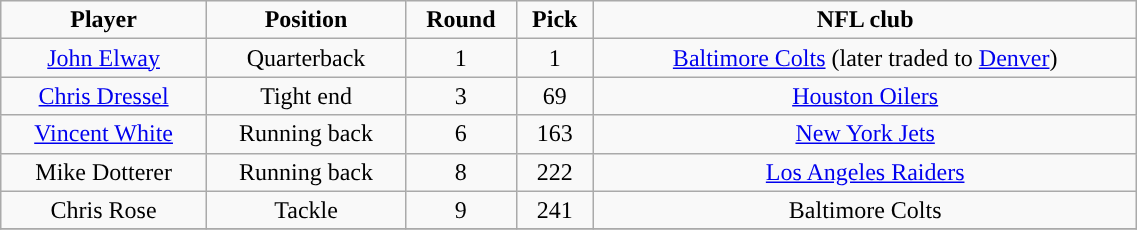<table class="wikitable" width="60%">
<tr align="center">
<td><strong>Player</strong></td>
<td><strong>Position</strong></td>
<td><strong>Round</strong></td>
<td><strong>Pick</strong></td>
<td><strong>NFL club</strong></td>
</tr>
<tr align="center" bgcolor="">
<td><a href='#'>John Elway</a></td>
<td>Quarterback</td>
<td>1</td>
<td>1</td>
<td><a href='#'>Baltimore Colts</a> (later traded to <a href='#'>Denver</a>)</td>
</tr>
<tr align="center" bgcolor="">
<td><a href='#'>Chris Dressel</a></td>
<td>Tight end</td>
<td>3</td>
<td>69</td>
<td><a href='#'>Houston Oilers</a></td>
</tr>
<tr align="center" bgcolor="">
<td><a href='#'>Vincent White</a></td>
<td>Running back</td>
<td>6</td>
<td>163</td>
<td><a href='#'>New York Jets</a></td>
</tr>
<tr align="center" bgcolor="">
<td>Mike Dotterer</td>
<td>Running back</td>
<td>8</td>
<td>222</td>
<td><a href='#'>Los Angeles Raiders</a></td>
</tr>
<tr align="center" bgcolor="">
<td>Chris Rose</td>
<td>Tackle</td>
<td>9</td>
<td>241</td>
<td>Baltimore Colts</td>
</tr>
<tr align="center" bgcolor="">
</tr>
</table>
